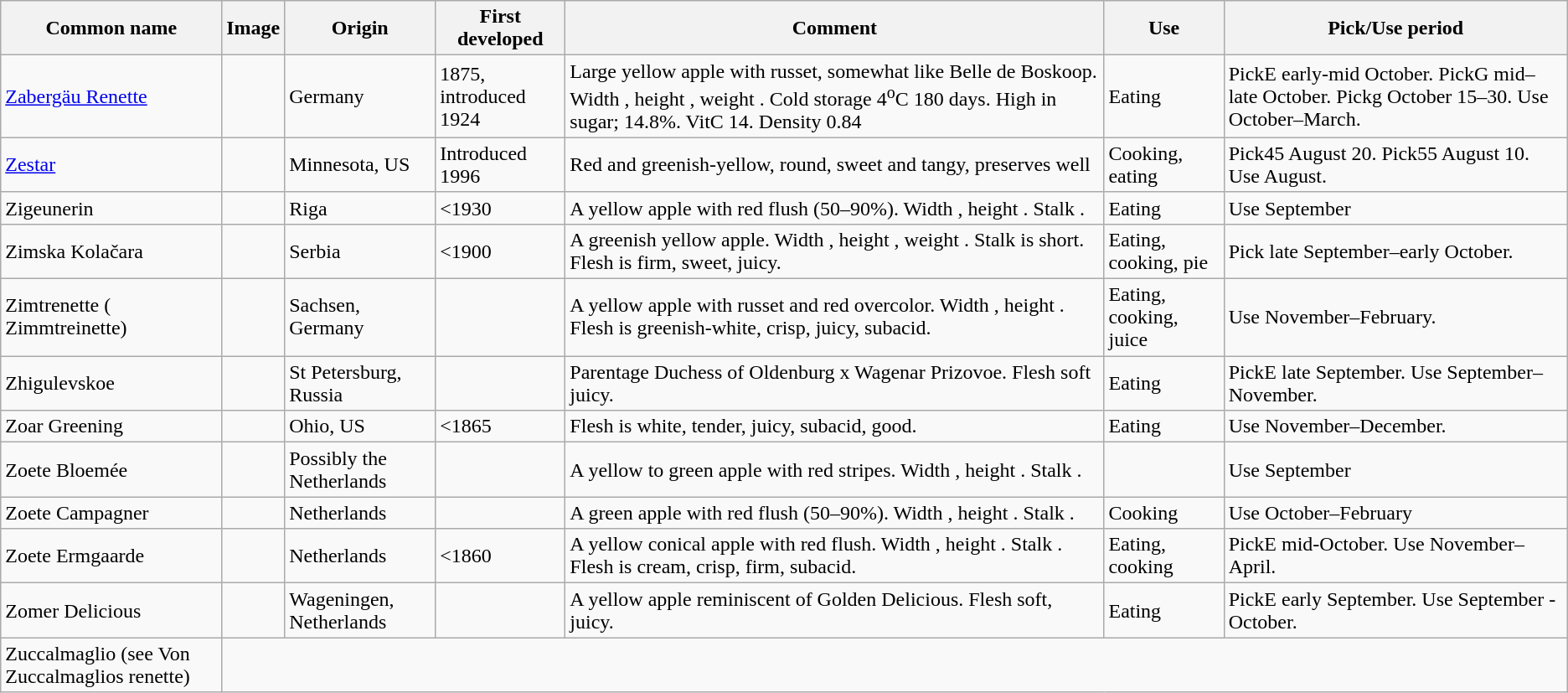<table class="wikitable sortable">
<tr>
<th>Common name</th>
<th>Image</th>
<th>Origin</th>
<th>First developed</th>
<th>Comment</th>
<th>Use</th>
<th>Pick/Use period</th>
</tr>
<tr>
<td><a href='#'>Zabergäu Renette</a></td>
<td></td>
<td>Germany</td>
<td>1875, introduced 1924</td>
<td>Large yellow apple with russet, somewhat like Belle de Boskoop. Width , height , weight . Cold storage 4<sup>o</sup>C 180 days.   High in sugar; 14.8%. VitC 14. Density 0.84</td>
<td>Eating</td>
<td>PickE early-mid October. PickG mid–late October. Pickg October 15–30. Use October–March.</td>
</tr>
<tr>
<td><a href='#'>Zestar</a></td>
<td></td>
<td>Minnesota, US</td>
<td>Introduced 1996</td>
<td>Red and greenish-yellow, round, sweet and tangy, preserves well</td>
<td>Cooking, eating</td>
<td>Pick45 August 20. Pick55 August 10. Use August.</td>
</tr>
<tr>
<td>Zigeunerin</td>
<td></td>
<td>Riga</td>
<td><1930</td>
<td>A yellow apple with red flush (50–90%). Width , height . Stalk .</td>
<td>Eating</td>
<td>Use September</td>
</tr>
<tr>
<td>Zimska Kolačara</td>
<td></td>
<td>Serbia</td>
<td><1900</td>
<td>A greenish yellow apple. Width , height , weight . Stalk is short. Flesh is firm, sweet, juicy.</td>
<td>Eating, cooking, pie</td>
<td>Pick late September–early October.</td>
</tr>
<tr>
<td>Zimtrenette ( Zimmtreinette)</td>
<td></td>
<td>Sachsen, Germany</td>
<td></td>
<td>A yellow apple with russet and red overcolor. Width , height . Flesh is greenish-white, crisp, juicy, subacid.</td>
<td>Eating, cooking, juice</td>
<td>Use November–February.</td>
</tr>
<tr>
<td>Zhigulevskoe</td>
<td></td>
<td>St Petersburg, Russia</td>
<td></td>
<td>Parentage Duchess of Oldenburg x Wagenar Prizovoe. Flesh soft juicy.</td>
<td>Eating</td>
<td>PickE late September. Use September–November.</td>
</tr>
<tr>
<td>Zoar Greening</td>
<td></td>
<td>Ohio, US</td>
<td><1865</td>
<td>Flesh is white, tender, juicy, subacid, good.</td>
<td>Eating</td>
<td>Use November–December.</td>
</tr>
<tr>
<td>Zoete Bloemée</td>
<td></td>
<td>Possibly the Netherlands</td>
<td></td>
<td>A yellow to green apple with red stripes. Width , height . Stalk .</td>
<td></td>
<td>Use September</td>
</tr>
<tr>
<td>Zoete Campagner</td>
<td></td>
<td>Netherlands</td>
<td></td>
<td>A green apple with red flush (50–90%). Width , height . Stalk .</td>
<td>Cooking</td>
<td>Use October–February</td>
</tr>
<tr>
<td>Zoete Ermgaarde</td>
<td></td>
<td>Netherlands</td>
<td><1860</td>
<td>A yellow conical apple with red flush. Width , height . Stalk . Flesh is cream, crisp, firm, subacid.</td>
<td>Eating, cooking</td>
<td>PickE mid-October. Use November–April.</td>
</tr>
<tr>
<td>Zomer Delicious</td>
<td></td>
<td>Wageningen, Netherlands</td>
<td></td>
<td>A yellow apple reminiscent of Golden Delicious. Flesh soft, juicy.</td>
<td>Eating</td>
<td>PickE early September. Use September - October.</td>
</tr>
<tr>
<td>Zuccalmaglio (see Von Zuccalmaglios renette)</td>
</tr>
</table>
